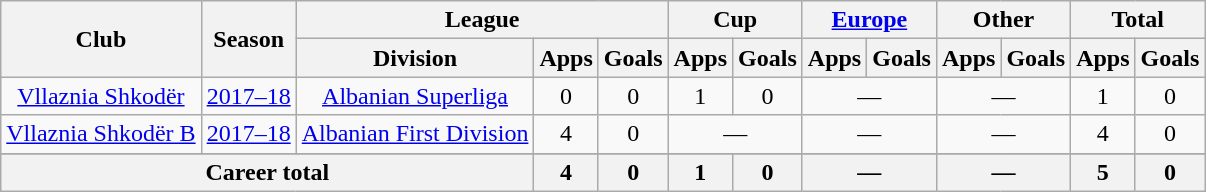<table class="wikitable" style="text-align:center">
<tr>
<th rowspan="2">Club</th>
<th rowspan="2">Season</th>
<th colspan="3">League</th>
<th colspan="2">Cup</th>
<th colspan="2"><a href='#'>Europe</a></th>
<th colspan="2">Other</th>
<th colspan="2">Total</th>
</tr>
<tr>
<th>Division</th>
<th>Apps</th>
<th>Goals</th>
<th>Apps</th>
<th>Goals</th>
<th>Apps</th>
<th>Goals</th>
<th>Apps</th>
<th>Goals</th>
<th>Apps</th>
<th>Goals</th>
</tr>
<tr>
<td rowspan="1" valign="center"><a href='#'>Vllaznia Shkodër</a></td>
<td><a href='#'>2017–18</a></td>
<td rowspan="1"><a href='#'>Albanian Superliga</a></td>
<td>0</td>
<td>0</td>
<td>1</td>
<td>0</td>
<td colspan="2">—</td>
<td colspan="2">—</td>
<td>1</td>
<td>0</td>
</tr>
<tr>
<td rowspan="1" valign="center"><a href='#'>Vllaznia Shkodër B</a></td>
<td><a href='#'>2017–18</a></td>
<td rowspan="1"><a href='#'>Albanian First Division</a></td>
<td>4</td>
<td>0</td>
<td colspan="2">—</td>
<td colspan="2">—</td>
<td colspan="2">—</td>
<td>4</td>
<td>0</td>
</tr>
<tr>
</tr>
<tr>
<th colspan="3">Career total</th>
<th>4</th>
<th>0</th>
<th>1</th>
<th>0</th>
<th colspan="2">—</th>
<th colspan="2">—</th>
<th>5</th>
<th>0</th>
</tr>
</table>
